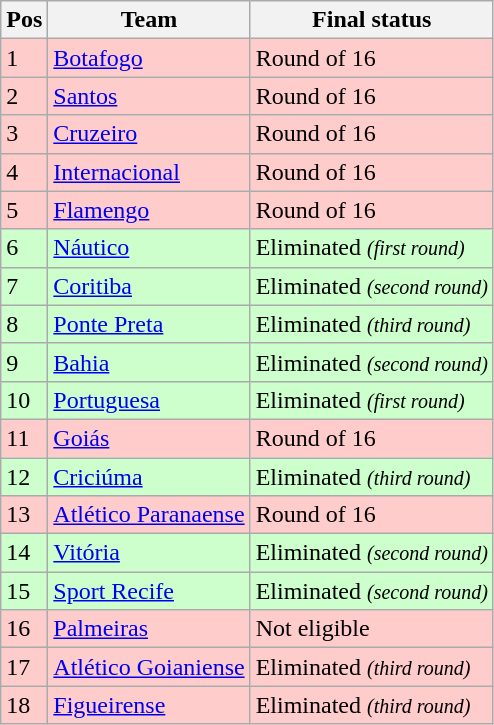<table class="wikitable">
<tr>
<th>Pos</th>
<th>Team</th>
<th>Final status</th>
</tr>
<tr bgcolor=#ffcccc>
<td>1</td>
<td><a href='#'>Botafogo</a></td>
<td>Round of 16</td>
</tr>
<tr bgcolor=#ffcccc>
<td>2</td>
<td><a href='#'>Santos</a></td>
<td>Round of 16</td>
</tr>
<tr bgcolor=#ffcccc>
<td>3</td>
<td><a href='#'>Cruzeiro</a></td>
<td>Round of 16</td>
</tr>
<tr bgcolor=#ffcccc>
<td>4</td>
<td><a href='#'>Internacional</a></td>
<td>Round of 16</td>
</tr>
<tr bgcolor=#ffcccc>
<td>5</td>
<td><a href='#'>Flamengo</a></td>
<td>Round of 16</td>
</tr>
<tr bgcolor=#CCFFCC>
<td>6</td>
<td><a href='#'>Náutico</a></td>
<td>Eliminated <small><em>(first round)</em></small></td>
</tr>
<tr bgcolor=#CCFFCC>
<td>7</td>
<td><a href='#'>Coritiba</a></td>
<td>Eliminated <small><em>(second round)</em></small></td>
</tr>
<tr bgcolor=#CCFFCC>
<td>8</td>
<td><a href='#'>Ponte Preta</a></td>
<td>Eliminated <small><em>(third round)</em></small></td>
</tr>
<tr bgcolor=#CCFFCC>
<td>9</td>
<td><a href='#'>Bahia</a></td>
<td>Eliminated <small><em>(second round)</em></small></td>
</tr>
<tr bgcolor=#CCFFCC>
<td>10</td>
<td><a href='#'>Portuguesa</a></td>
<td>Eliminated <small><em>(first round)</em></small></td>
</tr>
<tr bgcolor=#ffcccc>
<td>11</td>
<td><a href='#'>Goiás</a></td>
<td>Round of 16</td>
</tr>
<tr bgcolor=#CCFFCC>
<td>12</td>
<td><a href='#'>Criciúma</a></td>
<td>Eliminated <small><em>(third round)</em></small></td>
</tr>
<tr bgcolor=#ffcccc>
<td>13</td>
<td><a href='#'>Atlético Paranaense</a></td>
<td>Round of 16</td>
</tr>
<tr bgcolor=#CCFFCC>
<td>14</td>
<td><a href='#'>Vitória</a></td>
<td>Eliminated <small><em>(second round)</em></small></td>
</tr>
<tr bgcolor=#CCFFCC>
<td>15</td>
<td><a href='#'>Sport Recife</a></td>
<td>Eliminated <small><em>(second round)</em></small></td>
</tr>
<tr bgcolor=#ffcccc>
<td>16</td>
<td><a href='#'>Palmeiras</a></td>
<td>Not eligible</td>
</tr>
<tr bgcolor=#ffcccc>
<td>17</td>
<td><a href='#'>Atlético Goianiense</a></td>
<td>Eliminated <small><em>(third round)</em></small></td>
</tr>
<tr bgcolor=#ffcccc>
<td>18</td>
<td><a href='#'>Figueirense</a></td>
<td>Eliminated <small><em>(third round)</em></small></td>
</tr>
</table>
